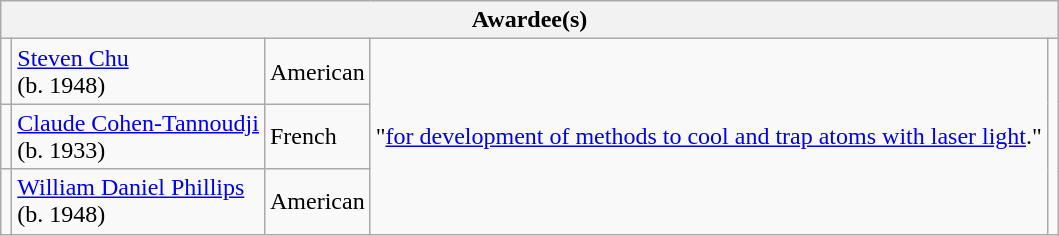<table class="wikitable">
<tr>
<th colspan="5">Awardee(s)</th>
</tr>
<tr>
<td></td>
<td><a href='#'>Steven Chu</a><br>(b. 1948)</td>
<td> American</td>
<td rowspan="3">"<a href='#'>for development of methods to cool and trap atoms with laser light</a>."</td>
<td rowspan="3"></td>
</tr>
<tr>
<td></td>
<td><a href='#'>Claude Cohen-Tannoudji</a><br>(b. 1933)</td>
<td> French</td>
</tr>
<tr>
<td></td>
<td><a href='#'>William Daniel Phillips</a><br>(b. 1948)</td>
<td> American</td>
</tr>
</table>
